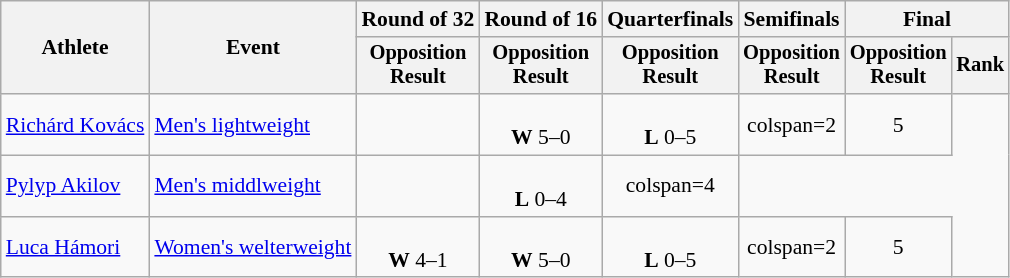<table class="wikitable" style="font-size:90%">
<tr>
<th rowspan="2">Athlete</th>
<th rowspan="2">Event</th>
<th>Round of 32</th>
<th>Round of 16</th>
<th>Quarterfinals</th>
<th>Semifinals</th>
<th colspan=2>Final</th>
</tr>
<tr style="font-size:95%">
<th>Opposition<br>Result</th>
<th>Opposition<br>Result</th>
<th>Opposition<br>Result</th>
<th>Opposition<br>Result</th>
<th>Opposition<br>Result</th>
<th>Rank</th>
</tr>
<tr align=center>
<td align=left><a href='#'>Richárd Kovács</a></td>
<td align=left><a href='#'>Men's lightweight</a></td>
<td></td>
<td><br><strong>W</strong> 5–0</td>
<td><br><strong>L</strong> 0–5</td>
<td>colspan=2 </td>
<td>5</td>
</tr>
<tr align=center>
<td align=left><a href='#'>Pylyp Akilov</a></td>
<td align=left><a href='#'>Men's middlweight</a></td>
<td></td>
<td><br><strong>L</strong> 0–4</td>
<td>colspan=4 </td>
</tr>
<tr align=center>
<td align=left><a href='#'>Luca Hámori</a></td>
<td align=left><a href='#'>Women's welterweight</a></td>
<td><br><strong>W</strong> 4–1</td>
<td><br><strong>W</strong> 5–0</td>
<td><br><strong>L</strong> 0–5</td>
<td>colspan=2 </td>
<td>5</td>
</tr>
</table>
